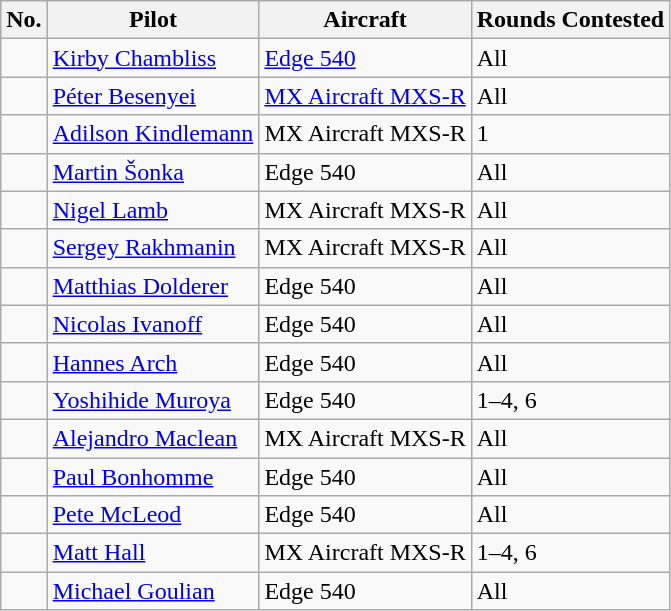<table class="wikitable">
<tr>
<th>No.</th>
<th>Pilot</th>
<th>Aircraft</th>
<th>Rounds Contested</th>
</tr>
<tr>
<td></td>
<td> <a href='#'>Kirby Chambliss</a></td>
<td><a href='#'>Edge 540</a></td>
<td>All</td>
</tr>
<tr>
<td></td>
<td> <a href='#'>Péter Besenyei</a></td>
<td><a href='#'>MX Aircraft MXS-R</a></td>
<td>All</td>
</tr>
<tr>
<td></td>
<td> <a href='#'>Adilson Kindlemann</a></td>
<td>MX Aircraft MXS-R</td>
<td>1</td>
</tr>
<tr>
<td></td>
<td> <a href='#'>Martin Šonka</a></td>
<td>Edge 540</td>
<td>All</td>
</tr>
<tr>
<td></td>
<td> <a href='#'>Nigel Lamb</a></td>
<td>MX Aircraft MXS-R</td>
<td>All</td>
</tr>
<tr>
<td></td>
<td> <a href='#'>Sergey Rakhmanin</a></td>
<td>MX Aircraft MXS-R</td>
<td>All</td>
</tr>
<tr>
<td></td>
<td> <a href='#'>Matthias Dolderer</a></td>
<td>Edge 540</td>
<td>All</td>
</tr>
<tr>
<td></td>
<td> <a href='#'>Nicolas Ivanoff</a></td>
<td>Edge 540</td>
<td>All</td>
</tr>
<tr>
<td></td>
<td> <a href='#'>Hannes Arch</a></td>
<td>Edge 540</td>
<td>All</td>
</tr>
<tr>
<td></td>
<td> <a href='#'>Yoshihide Muroya</a></td>
<td>Edge 540</td>
<td>1–4, 6</td>
</tr>
<tr>
<td></td>
<td> <a href='#'>Alejandro Maclean</a></td>
<td>MX Aircraft MXS-R</td>
<td>All</td>
</tr>
<tr>
<td></td>
<td> <a href='#'>Paul Bonhomme</a></td>
<td>Edge 540</td>
<td>All</td>
</tr>
<tr>
<td></td>
<td> <a href='#'>Pete McLeod</a></td>
<td>Edge 540</td>
<td>All</td>
</tr>
<tr>
<td></td>
<td> <a href='#'>Matt Hall</a></td>
<td>MX Aircraft MXS-R</td>
<td>1–4, 6</td>
</tr>
<tr>
<td></td>
<td> <a href='#'>Michael Goulian</a></td>
<td>Edge 540</td>
<td>All</td>
</tr>
</table>
